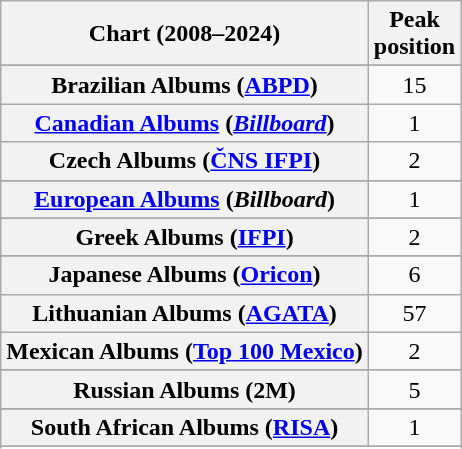<table class="wikitable sortable plainrowheaders" style="text-align:center">
<tr>
<th scope="col">Chart (2008–2024)</th>
<th scope="col">Peak<br>position</th>
</tr>
<tr>
</tr>
<tr>
</tr>
<tr>
</tr>
<tr>
</tr>
<tr>
<th scope="row">Brazilian Albums (<a href='#'>ABPD</a>)</th>
<td style="text-align:center;">15</td>
</tr>
<tr>
<th scope="row"><a href='#'>Canadian Albums</a> (<em><a href='#'>Billboard</a></em>)</th>
<td style="text-align:center;">1</td>
</tr>
<tr>
<th scope="row">Czech Albums (<a href='#'>ČNS IFPI</a>)</th>
<td style="text-align:center;">2</td>
</tr>
<tr>
</tr>
<tr>
</tr>
<tr>
<th scope="row"><a href='#'>European Albums</a> (<em>Billboard</em>)</th>
<td style="text-align:center;">1</td>
</tr>
<tr>
</tr>
<tr>
</tr>
<tr>
</tr>
<tr>
<th scope="row">Greek Albums (<a href='#'>IFPI</a>)</th>
<td>2</td>
</tr>
<tr>
</tr>
<tr>
</tr>
<tr>
</tr>
<tr>
<th scope="row">Japanese Albums (<a href='#'>Oricon</a>)</th>
<td>6</td>
</tr>
<tr>
<th scope="row">Lithuanian Albums (<a href='#'>AGATA</a>)</th>
<td>57</td>
</tr>
<tr>
<th scope="row">Mexican Albums (<a href='#'>Top 100 Mexico</a>)</th>
<td>2</td>
</tr>
<tr>
</tr>
<tr>
</tr>
<tr>
</tr>
<tr>
</tr>
<tr>
<th scope="row">Russian Albums (2M)</th>
<td style="text-align:center;">5</td>
</tr>
<tr>
</tr>
<tr>
<th scope="row">South African Albums (<a href='#'>RISA</a>)</th>
<td style="text-align:center;">1</td>
</tr>
<tr>
</tr>
<tr>
</tr>
<tr>
</tr>
<tr>
</tr>
<tr>
</tr>
<tr>
</tr>
<tr>
</tr>
<tr>
</tr>
</table>
